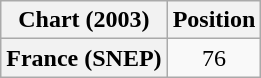<table class="wikitable plainrowheaders" style="text-align:center">
<tr>
<th>Chart (2003)</th>
<th>Position</th>
</tr>
<tr>
<th scope="row">France (SNEP)</th>
<td>76</td>
</tr>
</table>
